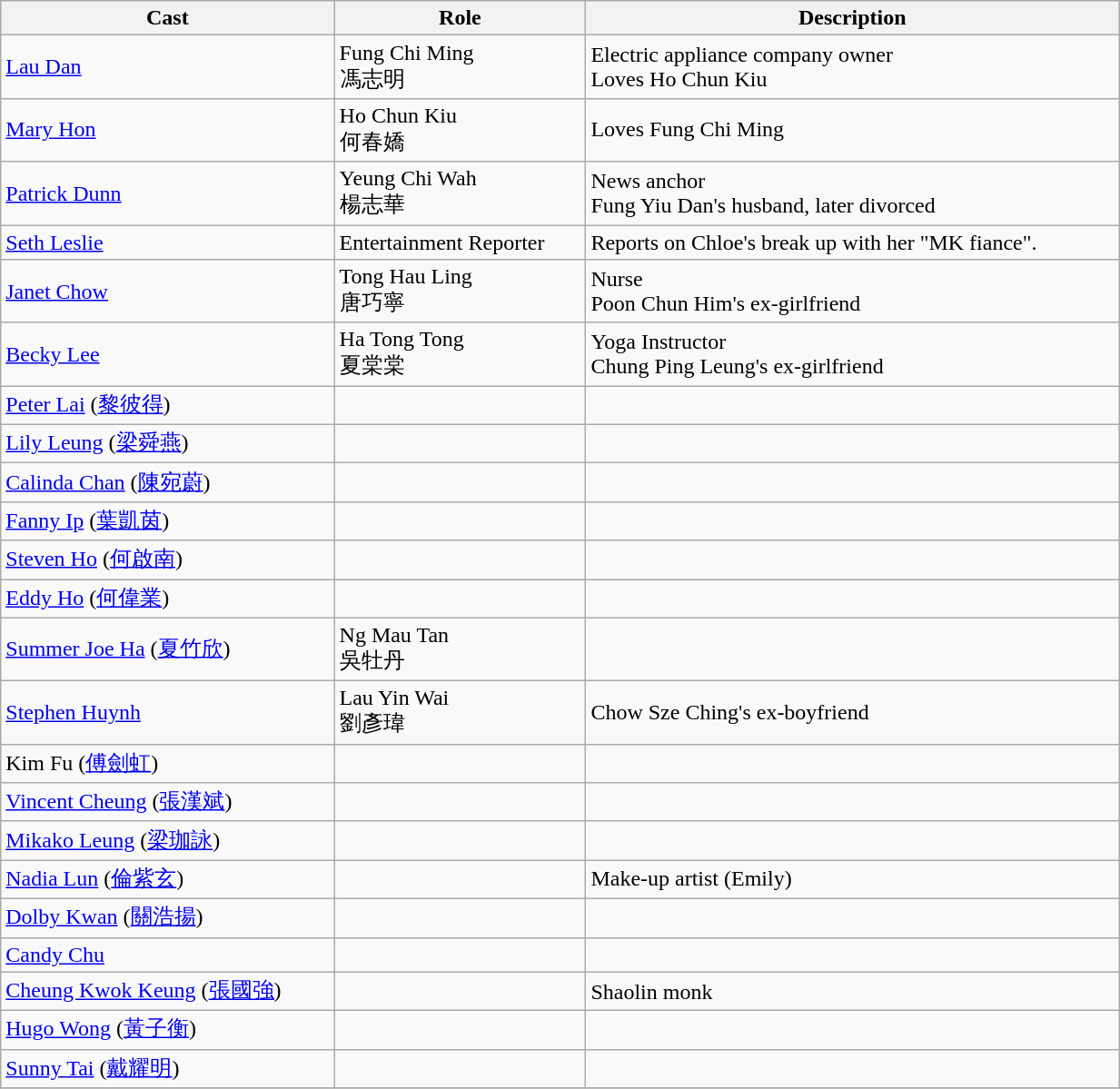<table class="wikitable" width="65%">
<tr>
<th>Cast</th>
<th>Role</th>
<th>Description</th>
</tr>
<tr>
<td><a href='#'>Lau Dan</a></td>
<td>Fung Chi Ming<br>馮志明</td>
<td>Electric appliance company owner<br>Loves Ho Chun Kiu</td>
</tr>
<tr>
<td><a href='#'>Mary Hon</a></td>
<td>Ho Chun Kiu<br>何春嬌</td>
<td>Loves Fung Chi Ming</td>
</tr>
<tr>
<td><a href='#'>Patrick Dunn</a></td>
<td>Yeung Chi Wah<br>楊志華</td>
<td>News anchor<br>Fung Yiu Dan's husband, later divorced</td>
</tr>
<tr>
<td><a href='#'>Seth Leslie</a></td>
<td>Entertainment Reporter</td>
<td>Reports on Chloe's break up with her "MK fiance".</td>
</tr>
<tr>
<td><a href='#'>Janet Chow</a></td>
<td>Tong Hau Ling<br>唐巧寧</td>
<td>Nurse<br>Poon Chun Him's ex-girlfriend</td>
</tr>
<tr>
<td><a href='#'>Becky Lee</a></td>
<td>Ha Tong Tong<br>夏棠棠</td>
<td>Yoga Instructor<br>Chung Ping Leung's ex-girlfriend</td>
</tr>
<tr>
<td><a href='#'>Peter Lai</a> (<a href='#'>黎彼得</a>)</td>
<td></td>
<td></td>
</tr>
<tr>
<td><a href='#'>Lily Leung</a> (<a href='#'>梁舜燕</a>)</td>
<td></td>
<td></td>
</tr>
<tr>
<td><a href='#'>Calinda Chan</a> (<a href='#'>陳宛蔚</a>)</td>
<td></td>
<td></td>
</tr>
<tr>
<td><a href='#'>Fanny Ip</a> (<a href='#'>葉凱茵</a>)</td>
<td></td>
<td></td>
</tr>
<tr>
<td><a href='#'>Steven Ho</a> (<a href='#'>何啟南</a>)</td>
<td></td>
<td></td>
</tr>
<tr>
<td><a href='#'>Eddy Ho</a> (<a href='#'>何偉業</a>)</td>
<td></td>
<td></td>
</tr>
<tr>
<td><a href='#'>Summer Joe Ha</a> (<a href='#'>夏竹欣</a>)</td>
<td>Ng Mau Tan<br>吳牡丹</td>
<td></td>
</tr>
<tr>
<td><a href='#'>Stephen Huynh</a></td>
<td>Lau Yin Wai<br>劉彥瑋</td>
<td>Chow Sze Ching's ex-boyfriend</td>
</tr>
<tr>
<td>Kim Fu (<a href='#'>傅劍虹</a>)</td>
<td></td>
<td></td>
</tr>
<tr>
<td><a href='#'>Vincent Cheung</a> (<a href='#'>張漢斌</a>)</td>
<td></td>
<td></td>
</tr>
<tr>
<td><a href='#'>Mikako Leung</a> (<a href='#'>梁珈詠</a>)</td>
<td></td>
<td></td>
</tr>
<tr>
<td><a href='#'>Nadia Lun</a> (<a href='#'>倫紫玄</a>)</td>
<td></td>
<td>Make-up artist (Emily)</td>
</tr>
<tr>
<td><a href='#'>Dolby Kwan</a> (<a href='#'>關浩揚</a>)</td>
<td></td>
<td></td>
</tr>
<tr>
<td><a href='#'>Candy Chu</a></td>
<td></td>
<td></td>
</tr>
<tr>
<td><a href='#'>Cheung Kwok Keung</a> (<a href='#'>張國強</a>)</td>
<td></td>
<td>Shaolin monk</td>
</tr>
<tr>
<td><a href='#'>Hugo Wong</a> (<a href='#'>黃子衡</a>)</td>
<td></td>
<td></td>
</tr>
<tr>
<td><a href='#'>Sunny Tai</a> (<a href='#'>戴耀明</a>)</td>
<td></td>
<td></td>
</tr>
<tr>
</tr>
</table>
